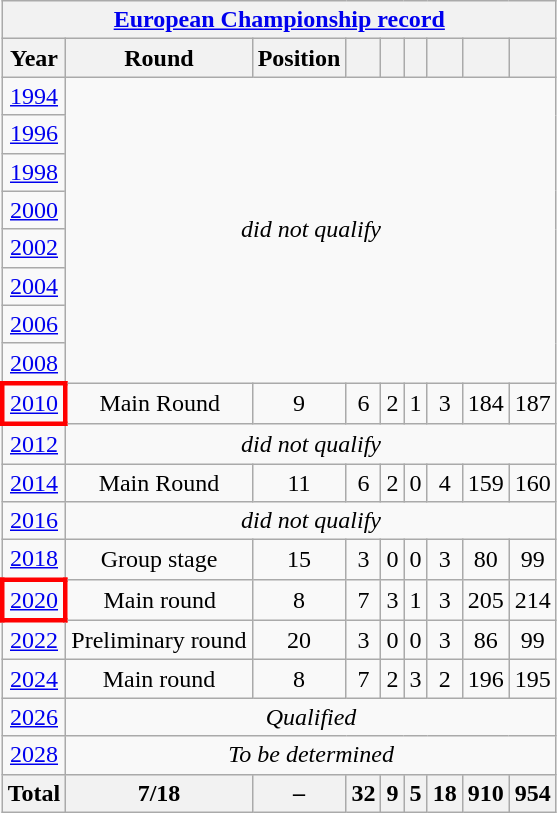<table class="wikitable" style="text-align: center;">
<tr>
<th colspan=9><a href='#'>European Championship record</a></th>
</tr>
<tr>
<th>Year</th>
<th>Round</th>
<th>Position</th>
<th></th>
<th></th>
<th></th>
<th></th>
<th></th>
<th></th>
</tr>
<tr>
<td> <a href='#'>1994</a></td>
<td colspan="8" rowspan="8"><em>did not qualify</em></td>
</tr>
<tr>
<td> <a href='#'>1996</a></td>
</tr>
<tr>
<td> <a href='#'>1998</a></td>
</tr>
<tr>
<td> <a href='#'>2000</a></td>
</tr>
<tr>
<td> <a href='#'>2002</a></td>
</tr>
<tr>
<td> <a href='#'>2004</a></td>
</tr>
<tr>
<td> <a href='#'>2006</a></td>
</tr>
<tr>
<td> <a href='#'>2008</a></td>
</tr>
<tr>
<td style="border: 3px solid red"> <a href='#'>2010</a></td>
<td>Main Round</td>
<td>9</td>
<td>6</td>
<td>2</td>
<td>1</td>
<td>3</td>
<td>184</td>
<td>187</td>
</tr>
<tr>
<td> <a href='#'>2012</a></td>
<td colspan="8"><em>did not qualify</em></td>
</tr>
<tr>
<td> <a href='#'>2014</a></td>
<td>Main Round</td>
<td>11</td>
<td>6</td>
<td>2</td>
<td>0</td>
<td>4</td>
<td>159</td>
<td>160</td>
</tr>
<tr>
<td> <a href='#'>2016</a></td>
<td colspan="8"><em>did not qualify</em></td>
</tr>
<tr>
<td> <a href='#'>2018</a></td>
<td>Group stage</td>
<td>15</td>
<td>3</td>
<td>0</td>
<td>0</td>
<td>3</td>
<td>80</td>
<td>99</td>
</tr>
<tr>
<td style="border: 3px solid red"> <a href='#'>2020</a></td>
<td>Main round</td>
<td>8</td>
<td>7</td>
<td>3</td>
<td>1</td>
<td>3</td>
<td>205</td>
<td>214</td>
</tr>
<tr>
<td> <a href='#'>2022</a></td>
<td>Preliminary round</td>
<td>20</td>
<td>3</td>
<td>0</td>
<td>0</td>
<td>3</td>
<td>86</td>
<td>99</td>
</tr>
<tr>
<td> <a href='#'>2024</a></td>
<td>Main round</td>
<td>8</td>
<td>7</td>
<td>2</td>
<td>3</td>
<td>2</td>
<td>196</td>
<td>195</td>
</tr>
<tr>
<td> <a href='#'>2026</a></td>
<td colspan="8"><em>Qualified</em></td>
</tr>
<tr>
<td> <a href='#'>2028</a></td>
<td colspan="8"><em>To be determined</em></td>
</tr>
<tr>
<th>Total</th>
<th>7/18</th>
<th>–</th>
<th>32</th>
<th>9</th>
<th>5</th>
<th>18</th>
<th>910</th>
<th>954</th>
</tr>
</table>
